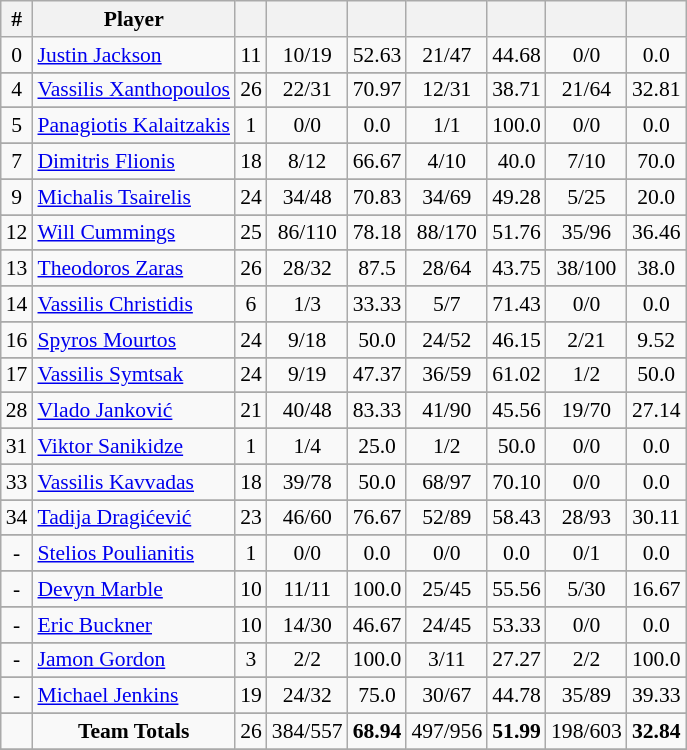<table class="wikitable sortable" style="font-size:90%; text-align:center;">
<tr>
<th>#</th>
<th>Player</th>
<th></th>
<th></th>
<th></th>
<th></th>
<th></th>
<th></th>
<th></th>
</tr>
<tr>
<td>0</td>
<td align="left"> <a href='#'>Justin Jackson</a></td>
<td>11</td>
<td>10/19</td>
<td>52.63</td>
<td>21/47</td>
<td>44.68</td>
<td>0/0</td>
<td>0.0</td>
</tr>
<tr>
</tr>
<tr>
<td>4</td>
<td align="left"> <a href='#'>Vassilis Xanthopoulos</a></td>
<td>26</td>
<td>22/31</td>
<td>70.97</td>
<td>12/31</td>
<td>38.71</td>
<td>21/64</td>
<td>32.81</td>
</tr>
<tr>
</tr>
<tr>
<td>5</td>
<td align="left"> <a href='#'>Panagiotis Kalaitzakis</a></td>
<td>1</td>
<td>0/0</td>
<td>0.0</td>
<td>1/1</td>
<td>100.0</td>
<td>0/0</td>
<td>0.0</td>
</tr>
<tr>
</tr>
<tr>
<td>7</td>
<td align="left"> <a href='#'>Dimitris Flionis</a></td>
<td>18</td>
<td>8/12</td>
<td>66.67</td>
<td>4/10</td>
<td>40.0</td>
<td>7/10</td>
<td>70.0</td>
</tr>
<tr>
</tr>
<tr>
<td>9</td>
<td align="left"> <a href='#'>Michalis Tsairelis</a></td>
<td>24</td>
<td>34/48</td>
<td>70.83</td>
<td>34/69</td>
<td>49.28</td>
<td>5/25</td>
<td>20.0</td>
</tr>
<tr>
</tr>
<tr>
<td>12</td>
<td align="left"> <a href='#'>Will Cummings</a></td>
<td>25</td>
<td>86/110</td>
<td>78.18</td>
<td>88/170</td>
<td>51.76</td>
<td>35/96</td>
<td>36.46</td>
</tr>
<tr>
</tr>
<tr>
<td>13</td>
<td align="left"> <a href='#'>Theodoros Zaras</a></td>
<td>26</td>
<td>28/32</td>
<td>87.5</td>
<td>28/64</td>
<td>43.75</td>
<td>38/100</td>
<td>38.0</td>
</tr>
<tr>
</tr>
<tr>
<td>14</td>
<td align="left"> <a href='#'>Vassilis Christidis</a></td>
<td>6</td>
<td>1/3</td>
<td>33.33</td>
<td>5/7</td>
<td>71.43</td>
<td>0/0</td>
<td>0.0</td>
</tr>
<tr>
</tr>
<tr>
<td>16</td>
<td align="left"> <a href='#'>Spyros Mourtos</a></td>
<td>24</td>
<td>9/18</td>
<td>50.0</td>
<td>24/52</td>
<td>46.15</td>
<td>2/21</td>
<td>9.52</td>
</tr>
<tr>
</tr>
<tr>
<td>17</td>
<td align="left"> <a href='#'>Vassilis Symtsak</a></td>
<td>24</td>
<td>9/19</td>
<td>47.37</td>
<td>36/59</td>
<td>61.02</td>
<td>1/2</td>
<td>50.0</td>
</tr>
<tr>
</tr>
<tr>
<td>28</td>
<td align="left"> <a href='#'>Vlado Janković</a></td>
<td>21</td>
<td>40/48</td>
<td>83.33</td>
<td>41/90</td>
<td>45.56</td>
<td>19/70</td>
<td>27.14</td>
</tr>
<tr>
</tr>
<tr>
<td>31</td>
<td align="left"> <a href='#'>Viktor Sanikidze</a></td>
<td>1</td>
<td>1/4</td>
<td>25.0</td>
<td>1/2</td>
<td>50.0</td>
<td>0/0</td>
<td>0.0</td>
</tr>
<tr>
</tr>
<tr>
<td>33</td>
<td align="left"> <a href='#'>Vassilis Kavvadas</a></td>
<td>18</td>
<td>39/78</td>
<td>50.0</td>
<td>68/97</td>
<td>70.10</td>
<td>0/0</td>
<td>0.0</td>
</tr>
<tr>
</tr>
<tr>
<td>34</td>
<td align="left"> <a href='#'>Tadija Dragićević</a></td>
<td>23</td>
<td>46/60</td>
<td>76.67</td>
<td>52/89</td>
<td>58.43</td>
<td>28/93</td>
<td>30.11</td>
</tr>
<tr>
</tr>
<tr>
<td>-</td>
<td align="left"> <a href='#'>Stelios Poulianitis</a></td>
<td>1</td>
<td>0/0</td>
<td>0.0</td>
<td>0/0</td>
<td>0.0</td>
<td>0/1</td>
<td>0.0</td>
</tr>
<tr>
</tr>
<tr>
<td>-</td>
<td align="left"> <a href='#'>Devyn Marble</a></td>
<td>10</td>
<td>11/11</td>
<td>100.0</td>
<td>25/45</td>
<td>55.56</td>
<td>5/30</td>
<td>16.67</td>
</tr>
<tr>
</tr>
<tr>
<td>-</td>
<td align="left"> <a href='#'>Eric Buckner</a></td>
<td>10</td>
<td>14/30</td>
<td>46.67</td>
<td>24/45</td>
<td>53.33</td>
<td>0/0</td>
<td>0.0</td>
</tr>
<tr>
</tr>
<tr>
<td>-</td>
<td align="left"> <a href='#'>Jamon Gordon</a></td>
<td>3</td>
<td>2/2</td>
<td>100.0</td>
<td>3/11</td>
<td>27.27</td>
<td>2/2</td>
<td>100.0</td>
</tr>
<tr>
</tr>
<tr>
<td>-</td>
<td align="left"> <a href='#'>Michael Jenkins</a></td>
<td>19</td>
<td>24/32</td>
<td>75.0</td>
<td>30/67</td>
<td>44.78</td>
<td>35/89</td>
<td>39.33</td>
</tr>
<tr>
</tr>
<tr>
<td></td>
<td><strong>Team Totals</strong></td>
<td>26</td>
<td>384/557</td>
<td><strong>68.94</strong></td>
<td>497/956</td>
<td><strong>51.99</strong></td>
<td>198/603</td>
<td><strong>32.84</strong></td>
</tr>
<tr>
</tr>
</table>
